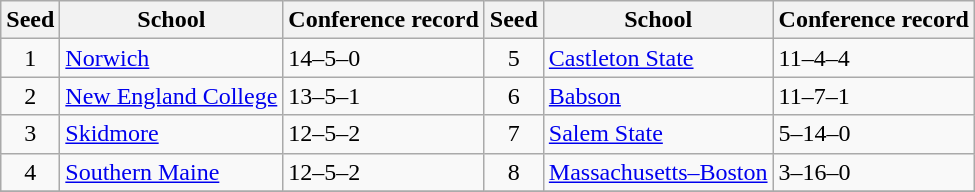<table class="wikitable">
<tr>
<th>Seed</th>
<th>School</th>
<th>Conference record</th>
<th>Seed</th>
<th>School</th>
<th>Conference record</th>
</tr>
<tr>
<td align=center>1</td>
<td><a href='#'>Norwich</a></td>
<td>14–5–0</td>
<td align=center>5</td>
<td><a href='#'>Castleton State</a></td>
<td>11–4–4</td>
</tr>
<tr>
<td align=center>2</td>
<td><a href='#'>New England College</a></td>
<td>13–5–1</td>
<td align=center>6</td>
<td><a href='#'>Babson</a></td>
<td>11–7–1</td>
</tr>
<tr>
<td align=center>3</td>
<td><a href='#'>Skidmore</a></td>
<td>12–5–2</td>
<td align=center>7</td>
<td><a href='#'>Salem State</a></td>
<td>5–14–0</td>
</tr>
<tr>
<td align=center>4</td>
<td><a href='#'>Southern Maine</a></td>
<td>12–5–2</td>
<td align=center>8</td>
<td><a href='#'>Massachusetts–Boston</a></td>
<td>3–16–0</td>
</tr>
<tr>
</tr>
</table>
